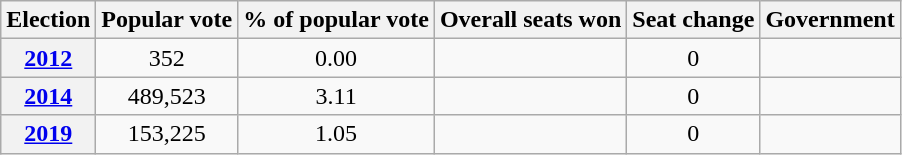<table class="wikitable" style="text-align:center">
<tr>
<th>Election</th>
<th>Popular vote</th>
<th>% of popular vote</th>
<th>Overall seats won</th>
<th>Seat change</th>
<th rowspan=1>Government</th>
</tr>
<tr>
<th><a href='#'>2012</a></th>
<td>352</td>
<td>0.00</td>
<td></td>
<td> 0</td>
<td></td>
</tr>
<tr>
<th><a href='#'>2014</a></th>
<td>489,523</td>
<td>3.11</td>
<td></td>
<td> 0</td>
<td></td>
</tr>
<tr>
<th><a href='#'>2019</a></th>
<td>153,225</td>
<td>1.05</td>
<td></td>
<td> 0</td>
<td></td>
</tr>
</table>
